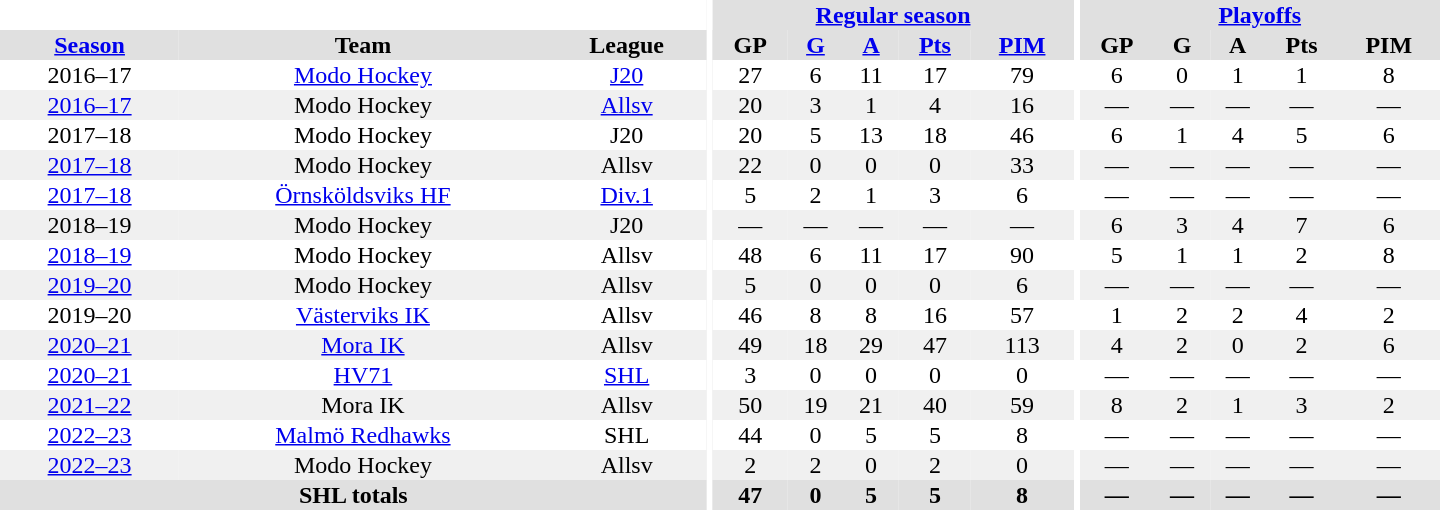<table border="0" cellpadding="1" cellspacing="0" style="text-align:center; width:60em">
<tr bgcolor="#e0e0e0">
<th colspan="3" bgcolor="#ffffff"></th>
<th rowspan="99" bgcolor="#ffffff"></th>
<th colspan="5"><a href='#'>Regular season</a></th>
<th rowspan="99" bgcolor="#ffffff"></th>
<th colspan="5"><a href='#'>Playoffs</a></th>
</tr>
<tr bgcolor="#e0e0e0">
<th><a href='#'>Season</a></th>
<th>Team</th>
<th>League</th>
<th>GP</th>
<th><a href='#'>G</a></th>
<th><a href='#'>A</a></th>
<th><a href='#'>Pts</a></th>
<th><a href='#'>PIM</a></th>
<th>GP</th>
<th>G</th>
<th>A</th>
<th>Pts</th>
<th>PIM</th>
</tr>
<tr>
<td>2016–17</td>
<td><a href='#'>Modo Hockey</a></td>
<td><a href='#'>J20</a></td>
<td>27</td>
<td>6</td>
<td>11</td>
<td>17</td>
<td>79</td>
<td>6</td>
<td>0</td>
<td>1</td>
<td>1</td>
<td>8</td>
</tr>
<tr bgcolor="#f0f0f0">
<td><a href='#'>2016–17</a></td>
<td>Modo Hockey</td>
<td><a href='#'>Allsv</a></td>
<td>20</td>
<td>3</td>
<td>1</td>
<td>4</td>
<td>16</td>
<td>—</td>
<td>—</td>
<td>—</td>
<td>—</td>
<td>—</td>
</tr>
<tr>
<td>2017–18</td>
<td>Modo Hockey</td>
<td>J20</td>
<td>20</td>
<td>5</td>
<td>13</td>
<td>18</td>
<td>46</td>
<td>6</td>
<td>1</td>
<td>4</td>
<td>5</td>
<td>6</td>
</tr>
<tr bgcolor="#f0f0f0">
<td><a href='#'>2017–18</a></td>
<td>Modo Hockey</td>
<td>Allsv</td>
<td>22</td>
<td>0</td>
<td>0</td>
<td>0</td>
<td>33</td>
<td>—</td>
<td>—</td>
<td>—</td>
<td>—</td>
<td>—</td>
</tr>
<tr>
<td><a href='#'>2017–18</a></td>
<td><a href='#'>Örnsköldsviks HF</a></td>
<td><a href='#'>Div.1</a></td>
<td>5</td>
<td>2</td>
<td>1</td>
<td>3</td>
<td>6</td>
<td>—</td>
<td>—</td>
<td>—</td>
<td>—</td>
<td>—</td>
</tr>
<tr bgcolor="#f0f0f0">
<td>2018–19</td>
<td>Modo Hockey</td>
<td>J20</td>
<td>—</td>
<td>—</td>
<td>—</td>
<td>—</td>
<td>—</td>
<td>6</td>
<td>3</td>
<td>4</td>
<td>7</td>
<td>6</td>
</tr>
<tr>
<td><a href='#'>2018–19</a></td>
<td>Modo Hockey</td>
<td>Allsv</td>
<td>48</td>
<td>6</td>
<td>11</td>
<td>17</td>
<td>90</td>
<td>5</td>
<td>1</td>
<td>1</td>
<td>2</td>
<td>8</td>
</tr>
<tr bgcolor="#f0f0f0">
<td><a href='#'>2019–20</a></td>
<td>Modo Hockey</td>
<td>Allsv</td>
<td>5</td>
<td>0</td>
<td>0</td>
<td>0</td>
<td>6</td>
<td>—</td>
<td>—</td>
<td>—</td>
<td>—</td>
<td>—</td>
</tr>
<tr>
<td>2019–20</td>
<td><a href='#'>Västerviks IK</a></td>
<td>Allsv</td>
<td>46</td>
<td>8</td>
<td>8</td>
<td>16</td>
<td>57</td>
<td>1</td>
<td>2</td>
<td>2</td>
<td>4</td>
<td>2</td>
</tr>
<tr bgcolor="#f0f0f0">
<td><a href='#'>2020–21</a></td>
<td><a href='#'>Mora IK</a></td>
<td>Allsv</td>
<td>49</td>
<td>18</td>
<td>29</td>
<td>47</td>
<td>113</td>
<td>4</td>
<td>2</td>
<td>0</td>
<td>2</td>
<td>6</td>
</tr>
<tr>
<td><a href='#'>2020–21</a></td>
<td><a href='#'>HV71</a></td>
<td><a href='#'>SHL</a></td>
<td>3</td>
<td>0</td>
<td>0</td>
<td>0</td>
<td>0</td>
<td>—</td>
<td>—</td>
<td>—</td>
<td>—</td>
<td>—</td>
</tr>
<tr bgcolor="#f0f0f0">
<td><a href='#'>2021–22</a></td>
<td>Mora IK</td>
<td>Allsv</td>
<td>50</td>
<td>19</td>
<td>21</td>
<td>40</td>
<td>59</td>
<td>8</td>
<td>2</td>
<td>1</td>
<td>3</td>
<td>2</td>
</tr>
<tr>
<td><a href='#'>2022–23</a></td>
<td><a href='#'>Malmö Redhawks</a></td>
<td>SHL</td>
<td>44</td>
<td>0</td>
<td>5</td>
<td>5</td>
<td>8</td>
<td>—</td>
<td>—</td>
<td>—</td>
<td>—</td>
<td>—</td>
</tr>
<tr bgcolor="#f0f0f0">
<td><a href='#'>2022–23</a></td>
<td>Modo Hockey</td>
<td>Allsv</td>
<td>2</td>
<td>2</td>
<td>0</td>
<td>2</td>
<td>0</td>
<td>—</td>
<td>—</td>
<td>—</td>
<td>—</td>
<td>—</td>
</tr>
<tr style="background:#e0e0e0;">
<th colspan="3">SHL totals</th>
<th>47</th>
<th>0</th>
<th>5</th>
<th>5</th>
<th>8</th>
<th>—</th>
<th>—</th>
<th>—</th>
<th>—</th>
<th>—</th>
</tr>
</table>
